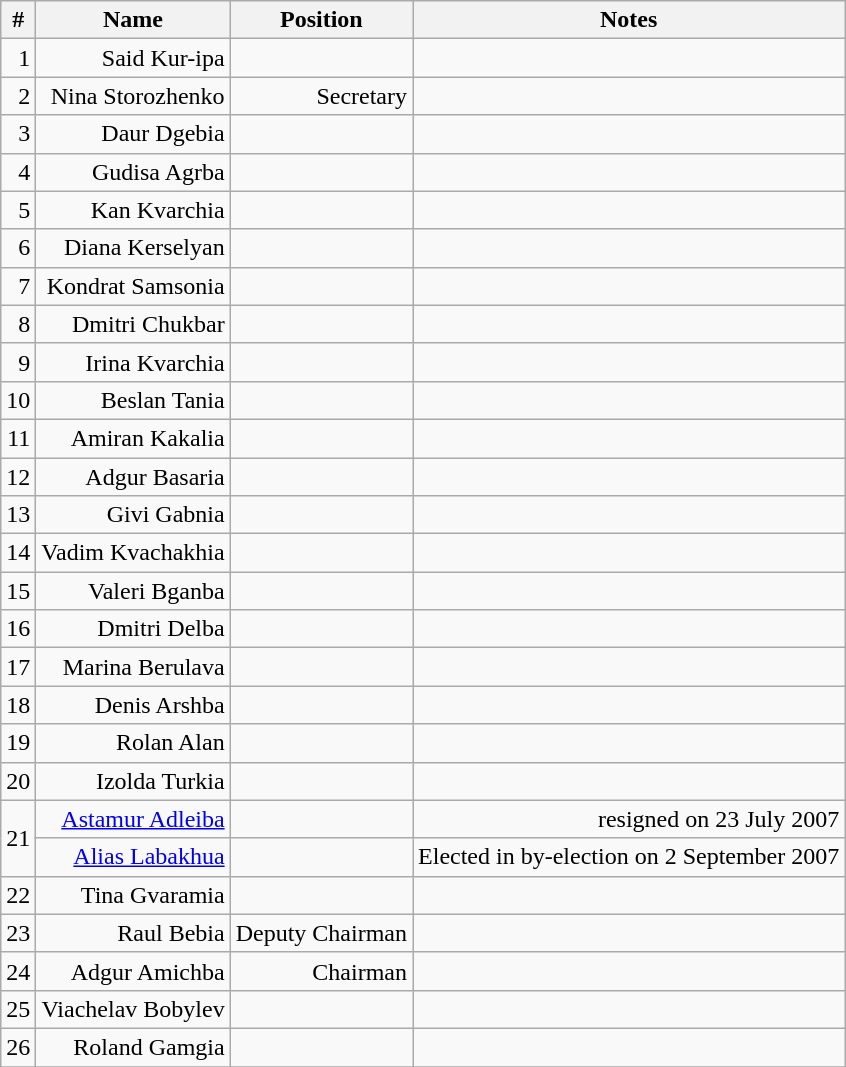<table class="wikitable" style="text-align:right">
<tr>
<th>#</th>
<th>Name</th>
<th>Position</th>
<th>Notes</th>
</tr>
<tr>
<td>1</td>
<td>Said Kur-ipa</td>
<td></td>
<td></td>
</tr>
<tr>
<td>2</td>
<td>Nina Storozhenko</td>
<td>Secretary</td>
<td></td>
</tr>
<tr>
<td>3</td>
<td>Daur Dgebia</td>
<td></td>
<td></td>
</tr>
<tr>
<td>4</td>
<td>Gudisa Agrba</td>
<td></td>
<td></td>
</tr>
<tr>
<td>5</td>
<td>Kan Kvarchia</td>
<td></td>
<td></td>
</tr>
<tr>
<td>6</td>
<td>Diana Kerselyan</td>
<td></td>
<td></td>
</tr>
<tr>
<td>7</td>
<td>Kondrat Samsonia</td>
<td></td>
<td></td>
</tr>
<tr>
<td>8</td>
<td>Dmitri Chukbar</td>
<td></td>
<td></td>
</tr>
<tr>
<td>9</td>
<td>Irina Kvarchia</td>
<td></td>
<td></td>
</tr>
<tr>
<td>10</td>
<td>Beslan Tania</td>
<td></td>
<td></td>
</tr>
<tr>
<td>11</td>
<td>Amiran Kakalia</td>
<td></td>
<td></td>
</tr>
<tr>
<td>12</td>
<td>Adgur Basaria</td>
<td></td>
<td></td>
</tr>
<tr>
<td>13</td>
<td>Givi Gabnia</td>
<td></td>
<td></td>
</tr>
<tr>
<td>14</td>
<td>Vadim Kvachakhia</td>
<td></td>
<td></td>
</tr>
<tr>
<td>15</td>
<td>Valeri Bganba</td>
<td></td>
<td></td>
</tr>
<tr>
<td>16</td>
<td>Dmitri Delba</td>
<td></td>
<td></td>
</tr>
<tr>
<td>17</td>
<td>Marina Berulava</td>
<td></td>
<td></td>
</tr>
<tr>
<td>18</td>
<td>Denis Arshba</td>
<td></td>
<td></td>
</tr>
<tr>
<td>19</td>
<td>Rolan Alan</td>
<td></td>
<td></td>
</tr>
<tr>
<td>20</td>
<td>Izolda Turkia</td>
<td></td>
<td></td>
</tr>
<tr>
<td rowspan=2>21</td>
<td><a href='#'>Astamur Adleiba</a></td>
<td></td>
<td>resigned on 23 July 2007</td>
</tr>
<tr>
<td><a href='#'>Alias Labakhua</a></td>
<td></td>
<td>Elected in by-election on 2 September 2007</td>
</tr>
<tr>
<td>22</td>
<td>Tina Gvaramia</td>
<td></td>
<td></td>
</tr>
<tr>
<td>23</td>
<td>Raul Bebia</td>
<td>Deputy Chairman</td>
<td></td>
</tr>
<tr>
<td>24</td>
<td>Adgur Amichba</td>
<td>Chairman</td>
<td></td>
</tr>
<tr>
<td>25</td>
<td>Viachelav Bobylev</td>
<td></td>
<td></td>
</tr>
<tr>
<td>26</td>
<td>Roland Gamgia</td>
<td></td>
<td></td>
</tr>
<tr>
</tr>
</table>
